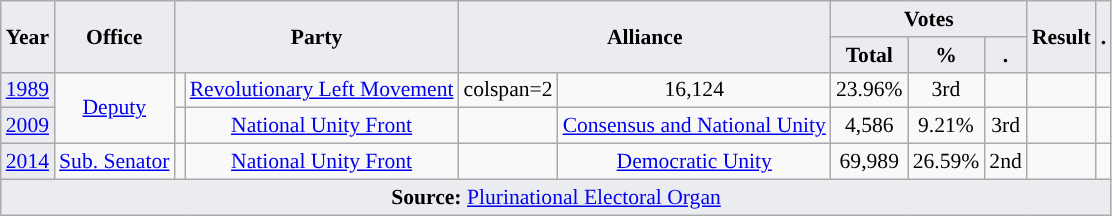<table class="wikitable" style="font-size:90%; text-align:center;">
<tr>
<th style="background-color:#EAECF0;" rowspan=2>Year</th>
<th style="background-color:#EAECF0;" rowspan=2>Office</th>
<th style="background-color:#EAECF0;" colspan=2 rowspan=2>Party</th>
<th style="background-color:#EAECF0;" colspan=2 rowspan=2>Alliance</th>
<th style="background-color:#EAECF0;" colspan=3>Votes</th>
<th style="background-color:#EAECF0;" rowspan=2>Result</th>
<th style="background-color:#EAECF0;" rowspan=2>.</th>
</tr>
<tr>
<th style="background-color:#EAECF0;">Total</th>
<th style="background-color:#EAECF0;">%</th>
<th style="background-color:#EAECF0;">.</th>
</tr>
<tr>
<td style="background-color:#EAECF0;"><a href='#'>1989</a></td>
<td rowspan=2><a href='#'>Deputy</a></td>
<td style="background-color:"></td>
<td><a href='#'>Revolutionary Left Movement</a></td>
<td>colspan=2 </td>
<td>16,124</td>
<td>23.96%</td>
<td>3rd</td>
<td></td>
<td></td>
</tr>
<tr>
<td style="background-color:#EAECF0;"><a href='#'>2009</a></td>
<td style="background-color:"></td>
<td><a href='#'>National Unity Front</a></td>
<td style="background-color:"></td>
<td><a href='#'>Consensus and National Unity</a></td>
<td>4,586</td>
<td>9.21%</td>
<td>3rd</td>
<td></td>
<td></td>
</tr>
<tr>
<td style="background-color:#EAECF0;"><a href='#'>2014</a></td>
<td><a href='#'>Sub. Senator</a></td>
<td style="background-color:"></td>
<td><a href='#'>National Unity Front</a></td>
<td style="background-color:"></td>
<td><a href='#'>Democratic Unity</a></td>
<td>69,989</td>
<td>26.59%</td>
<td>2nd</td>
<td></td>
<td></td>
</tr>
<tr>
<td style="background-color:#EAECF0;" colspan=11><strong>Source:</strong> <a href='#'>Plurinational Electoral Organ</a>  </td>
</tr>
</table>
